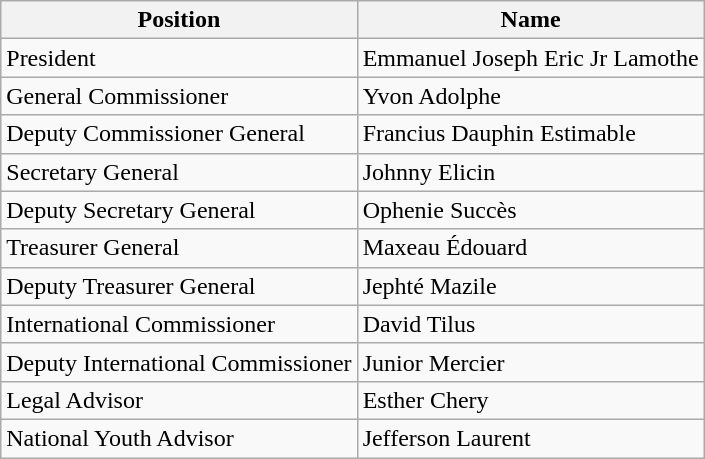<table class="wikitable">
<tr>
<th>Position</th>
<th>Name</th>
</tr>
<tr>
<td>President</td>
<td>Emmanuel Joseph Eric Jr Lamothe</td>
</tr>
<tr>
<td>General Commissioner</td>
<td>Yvon Adolphe</td>
</tr>
<tr>
<td>Deputy Commissioner General</td>
<td>Francius Dauphin Estimable</td>
</tr>
<tr>
<td>Secretary General</td>
<td>Johnny Elicin</td>
</tr>
<tr>
<td>Deputy Secretary General</td>
<td>Ophenie Succès</td>
</tr>
<tr>
<td>Treasurer General</td>
<td>Maxeau Édouard</td>
</tr>
<tr>
<td>Deputy Treasurer General</td>
<td>Jephté Mazile</td>
</tr>
<tr>
<td>International Commissioner</td>
<td>David Tilus</td>
</tr>
<tr>
<td>Deputy International Commissioner</td>
<td>Junior Mercier</td>
</tr>
<tr>
<td>Legal Advisor</td>
<td>Esther Chery</td>
</tr>
<tr>
<td>National Youth Advisor</td>
<td>Jefferson Laurent</td>
</tr>
</table>
